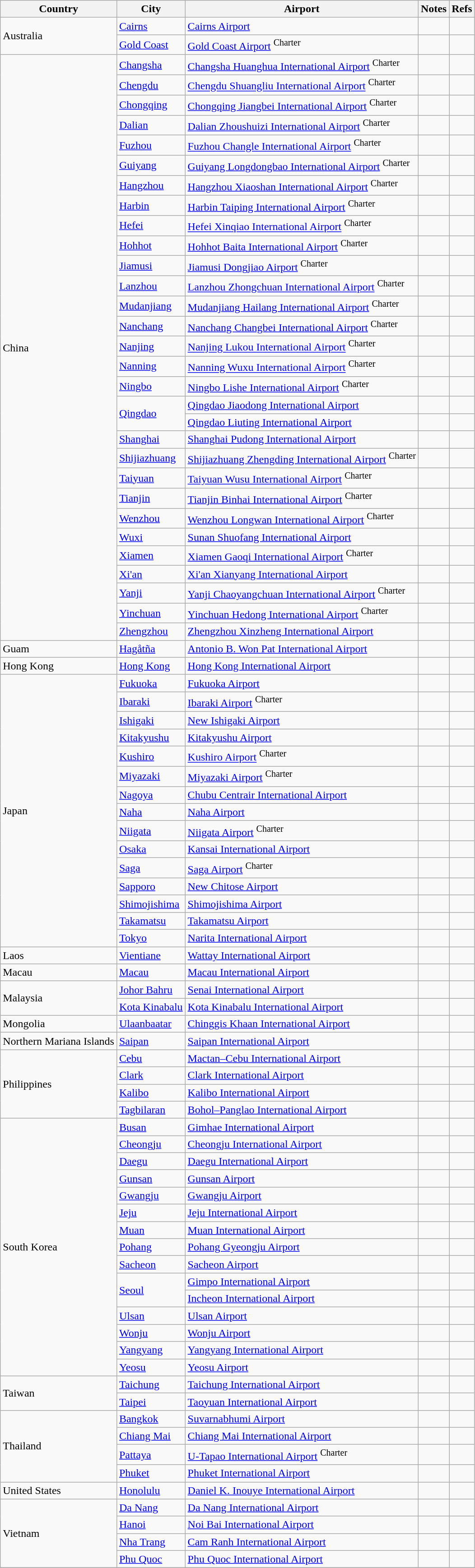<table class="sortable wikitable">
<tr>
<th>Country</th>
<th>City</th>
<th>Airport</th>
<th>Notes</th>
<th>Refs</th>
</tr>
<tr>
<td rowspan="2">Australia</td>
<td><a href='#'>Cairns</a></td>
<td><a href='#'>Cairns Airport</a></td>
<td></td>
<td align=center></td>
</tr>
<tr>
<td><a href='#'>Gold Coast</a></td>
<td><a href='#'>Gold Coast Airport</a> <sup>Charter</sup></td>
<td></td>
<td align=center></td>
</tr>
<tr>
<td rowspan="30">China</td>
<td><a href='#'>Changsha</a></td>
<td><a href='#'>Changsha Huanghua International Airport</a> <sup>Charter</sup></td>
<td></td>
<td align=center></td>
</tr>
<tr>
<td><a href='#'>Chengdu</a></td>
<td><a href='#'>Chengdu Shuangliu International Airport</a> <sup>Charter</sup></td>
<td></td>
<td align=center></td>
</tr>
<tr>
<td><a href='#'>Chongqing</a></td>
<td><a href='#'>Chongqing Jiangbei International Airport</a> <sup>Charter</sup></td>
<td></td>
<td align=center></td>
</tr>
<tr>
<td><a href='#'>Dalian</a></td>
<td><a href='#'>Dalian Zhoushuizi International Airport</a> <sup>Charter</sup></td>
<td></td>
<td align=center></td>
</tr>
<tr>
<td><a href='#'>Fuzhou</a></td>
<td><a href='#'>Fuzhou Changle International Airport</a> <sup>Charter</sup></td>
<td></td>
<td align=center></td>
</tr>
<tr>
<td><a href='#'>Guiyang</a></td>
<td><a href='#'>Guiyang Longdongbao International Airport</a> <sup>Charter</sup></td>
<td></td>
<td align=center></td>
</tr>
<tr>
<td><a href='#'>Hangzhou</a></td>
<td><a href='#'>Hangzhou Xiaoshan International Airport</a> <sup>Charter</sup></td>
<td></td>
<td align=center></td>
</tr>
<tr>
<td><a href='#'>Harbin</a></td>
<td><a href='#'>Harbin Taiping International Airport</a> <sup>Charter</sup></td>
<td></td>
<td align=center></td>
</tr>
<tr>
<td><a href='#'>Hefei</a></td>
<td><a href='#'>Hefei Xinqiao International Airport</a> <sup>Charter</sup></td>
<td></td>
<td align=center></td>
</tr>
<tr>
<td><a href='#'>Hohhot</a></td>
<td><a href='#'>Hohhot Baita International Airport</a> <sup>Charter</sup></td>
<td></td>
<td align=center></td>
</tr>
<tr>
<td><a href='#'>Jiamusi</a></td>
<td><a href='#'>Jiamusi Dongjiao Airport</a> <sup>Charter</sup></td>
<td></td>
<td align=center></td>
</tr>
<tr>
<td><a href='#'>Lanzhou</a></td>
<td><a href='#'>Lanzhou Zhongchuan International Airport</a> <sup>Charter</sup></td>
<td></td>
<td align=center></td>
</tr>
<tr>
<td><a href='#'>Mudanjiang</a></td>
<td><a href='#'>Mudanjiang Hailang International Airport</a> <sup>Charter</sup></td>
<td></td>
<td align=center></td>
</tr>
<tr>
<td><a href='#'>Nanchang</a></td>
<td><a href='#'>Nanchang Changbei International Airport</a> <sup>Charter</sup></td>
<td></td>
<td align=center></td>
</tr>
<tr>
<td><a href='#'>Nanjing</a></td>
<td><a href='#'>Nanjing Lukou International Airport</a> <sup>Charter</sup></td>
<td></td>
<td align=center></td>
</tr>
<tr>
<td><a href='#'>Nanning</a></td>
<td><a href='#'>Nanning Wuxu International Airport</a> <sup>Charter</sup></td>
<td></td>
<td align=center></td>
</tr>
<tr>
<td><a href='#'>Ningbo</a></td>
<td><a href='#'>Ningbo Lishe International Airport</a> <sup>Charter</sup></td>
<td></td>
<td align=center></td>
</tr>
<tr>
<td rowspan="2"><a href='#'>Qingdao</a></td>
<td><a href='#'>Qingdao Jiaodong International Airport</a></td>
<td align=center></td>
<td align=center></td>
</tr>
<tr>
<td><a href='#'>Qingdao Liuting International Airport</a></td>
<td></td>
<td align=center></td>
</tr>
<tr>
<td><a href='#'>Shanghai</a></td>
<td><a href='#'>Shanghai Pudong International Airport</a></td>
<td align=center></td>
<td align=center></td>
</tr>
<tr>
<td><a href='#'>Shijiazhuang</a></td>
<td><a href='#'>Shijiazhuang Zhengding International Airport</a> <sup>Charter</sup></td>
<td></td>
<td align=center></td>
</tr>
<tr>
<td><a href='#'>Taiyuan</a></td>
<td><a href='#'>Taiyuan Wusu International Airport</a> <sup>Charter</sup></td>
<td></td>
<td align=center></td>
</tr>
<tr>
<td><a href='#'>Tianjin</a></td>
<td><a href='#'>Tianjin Binhai International Airport</a> <sup>Charter</sup></td>
<td></td>
<td align=center></td>
</tr>
<tr>
<td><a href='#'>Wenzhou</a></td>
<td><a href='#'>Wenzhou Longwan International Airport</a> <sup>Charter</sup></td>
<td></td>
<td align=center></td>
</tr>
<tr>
<td><a href='#'>Wuxi</a></td>
<td><a href='#'>Sunan Shuofang International Airport</a></td>
<td></td>
<td align=center></td>
</tr>
<tr>
<td><a href='#'>Xiamen</a></td>
<td><a href='#'>Xiamen Gaoqi International Airport</a> <sup>Charter</sup></td>
<td></td>
<td align=center></td>
</tr>
<tr>
<td><a href='#'>Xi'an</a></td>
<td><a href='#'>Xi'an Xianyang International Airport</a></td>
<td align=center></td>
<td align=center></td>
</tr>
<tr>
<td><a href='#'>Yanji</a></td>
<td><a href='#'>Yanji Chaoyangchuan International Airport</a> <sup>Charter</sup></td>
<td></td>
<td align=center></td>
</tr>
<tr>
<td><a href='#'>Yinchuan</a></td>
<td><a href='#'>Yinchuan Hedong International Airport</a> <sup>Charter</sup></td>
<td></td>
<td align=center></td>
</tr>
<tr>
<td><a href='#'>Zhengzhou</a></td>
<td><a href='#'>Zhengzhou Xinzheng International Airport</a></td>
<td align=center></td>
<td align=center></td>
</tr>
<tr>
<td>Guam</td>
<td><a href='#'>Hagåtña</a></td>
<td><a href='#'>Antonio B. Won Pat International Airport</a></td>
<td align=center></td>
<td align=center></td>
</tr>
<tr>
<td>Hong Kong</td>
<td><a href='#'>Hong Kong</a></td>
<td><a href='#'>Hong Kong International Airport</a></td>
<td align=center></td>
<td align=center></td>
</tr>
<tr>
<td rowspan="15">Japan</td>
<td><a href='#'>Fukuoka</a></td>
<td><a href='#'>Fukuoka Airport</a></td>
<td align=center></td>
<td align=center></td>
</tr>
<tr>
<td><a href='#'>Ibaraki</a></td>
<td><a href='#'>Ibaraki Airport</a> <sup>Charter</sup></td>
<td></td>
<td align=center></td>
</tr>
<tr>
<td><a href='#'>Ishigaki</a></td>
<td><a href='#'>New Ishigaki Airport</a></td>
<td align=center></td>
<td align=center></td>
</tr>
<tr>
<td><a href='#'>Kitakyushu</a></td>
<td><a href='#'>Kitakyushu Airport</a></td>
<td align=center></td>
<td align=center></td>
</tr>
<tr>
<td><a href='#'>Kushiro</a></td>
<td><a href='#'>Kushiro Airport</a> <sup>Charter</sup></td>
<td></td>
<td align=center></td>
</tr>
<tr>
<td><a href='#'>Miyazaki</a></td>
<td><a href='#'>Miyazaki Airport</a> <sup>Charter</sup></td>
<td></td>
<td align=center></td>
</tr>
<tr>
<td><a href='#'>Nagoya</a></td>
<td><a href='#'>Chubu Centrair International Airport</a></td>
<td align=center></td>
<td align=center></td>
</tr>
<tr>
<td><a href='#'>Naha</a></td>
<td><a href='#'>Naha Airport</a></td>
<td align=center></td>
<td align=center></td>
</tr>
<tr>
<td><a href='#'>Niigata</a></td>
<td><a href='#'>Niigata Airport</a> <sup>Charter</sup></td>
<td></td>
<td align=center></td>
</tr>
<tr>
<td><a href='#'>Osaka</a></td>
<td><a href='#'>Kansai International Airport</a></td>
<td align=center></td>
<td align=center></td>
</tr>
<tr>
<td><a href='#'>Saga</a></td>
<td><a href='#'>Saga Airport</a> <sup>Charter</sup></td>
<td></td>
<td align=center></td>
</tr>
<tr>
<td><a href='#'>Sapporo</a></td>
<td><a href='#'>New Chitose Airport</a></td>
<td align=center></td>
<td align=center></td>
</tr>
<tr>
<td><a href='#'>Shimojishima</a></td>
<td><a href='#'>Shimojishima Airport</a></td>
<td align=center></td>
<td align=center></td>
</tr>
<tr>
<td><a href='#'>Takamatsu</a></td>
<td><a href='#'>Takamatsu Airport</a></td>
<td align=center></td>
<td align=center></td>
</tr>
<tr>
<td><a href='#'>Tokyo</a></td>
<td><a href='#'>Narita International Airport</a></td>
<td align=center></td>
<td align=center></td>
</tr>
<tr>
<td>Laos</td>
<td><a href='#'>Vientiane</a></td>
<td><a href='#'>Wattay International Airport</a></td>
<td></td>
<td align=center></td>
</tr>
<tr>
<td>Macau</td>
<td><a href='#'>Macau</a></td>
<td><a href='#'>Macau International Airport</a></td>
<td align=center></td>
<td align=center></td>
</tr>
<tr>
<td rowspan="2">Malaysia</td>
<td><a href='#'>Johor Bahru</a></td>
<td><a href='#'>Senai International Airport</a></td>
<td></td>
<td align=center></td>
</tr>
<tr>
<td><a href='#'>Kota Kinabalu</a></td>
<td><a href='#'>Kota Kinabalu International Airport</a></td>
<td align=center></td>
<td align=center></td>
</tr>
<tr>
<td>Mongolia</td>
<td><a href='#'>Ulaanbaatar</a></td>
<td><a href='#'>Chinggis Khaan International Airport</a></td>
<td align=center></td>
<td align=center></td>
</tr>
<tr>
<td>Northern Mariana Islands</td>
<td><a href='#'>Saipan</a></td>
<td><a href='#'>Saipan International Airport</a></td>
<td></td>
<td align=center></td>
</tr>
<tr>
<td rowspan="4">Philippines</td>
<td><a href='#'>Cebu</a></td>
<td><a href='#'>Mactan–Cebu International Airport</a></td>
<td align=center></td>
<td align=center></td>
</tr>
<tr>
<td><a href='#'>Clark</a></td>
<td><a href='#'>Clark International Airport</a></td>
<td align=center></td>
<td align=center></td>
</tr>
<tr>
<td><a href='#'>Kalibo</a></td>
<td><a href='#'>Kalibo International Airport</a></td>
<td></td>
<td align=center></td>
</tr>
<tr>
<td><a href='#'>Tagbilaran</a></td>
<td><a href='#'>Bohol–Panglao International Airport</a></td>
<td align=center></td>
<td align=center></td>
</tr>
<tr>
<td rowspan="15">South Korea</td>
<td><a href='#'>Busan</a></td>
<td><a href='#'>Gimhae International Airport</a></td>
<td align=center></td>
<td align=center></td>
</tr>
<tr>
<td><a href='#'>Cheongju</a></td>
<td><a href='#'>Cheongju International Airport</a></td>
<td align=center></td>
<td align=center></td>
</tr>
<tr>
<td><a href='#'>Daegu</a></td>
<td><a href='#'>Daegu International Airport</a></td>
<td align=center></td>
<td align=center></td>
</tr>
<tr>
<td><a href='#'>Gunsan</a></td>
<td><a href='#'>Gunsan Airport</a></td>
<td align=center></td>
<td align=center></td>
</tr>
<tr>
<td><a href='#'>Gwangju</a></td>
<td><a href='#'>Gwangju Airport</a></td>
<td align=center></td>
<td align=center></td>
</tr>
<tr>
<td><a href='#'>Jeju</a></td>
<td><a href='#'>Jeju International Airport</a></td>
<td align=center></td>
<td align=center></td>
</tr>
<tr>
<td><a href='#'>Muan</a></td>
<td><a href='#'>Muan International Airport</a></td>
<td align=center></td>
<td align=center></td>
</tr>
<tr>
<td><a href='#'>Pohang</a></td>
<td><a href='#'>Pohang Gyeongju Airport</a></td>
<td align=center></td>
<td align=center></td>
</tr>
<tr>
<td><a href='#'>Sacheon</a></td>
<td><a href='#'>Sacheon Airport</a></td>
<td align=center></td>
<td align=center></td>
</tr>
<tr>
<td rowspan="2"><a href='#'>Seoul</a></td>
<td><a href='#'>Gimpo International Airport</a></td>
<td></td>
<td align=center></td>
</tr>
<tr>
<td><a href='#'>Incheon International Airport</a></td>
<td></td>
<td align=center></td>
</tr>
<tr>
<td><a href='#'>Ulsan</a></td>
<td><a href='#'>Ulsan Airport</a></td>
<td align=center></td>
<td align=center></td>
</tr>
<tr>
<td><a href='#'>Wonju</a></td>
<td><a href='#'>Wonju Airport</a></td>
<td align=center></td>
<td align=center></td>
</tr>
<tr>
<td><a href='#'>Yangyang</a></td>
<td><a href='#'>Yangyang International Airport</a></td>
<td></td>
<td align=center></td>
</tr>
<tr>
<td><a href='#'>Yeosu</a></td>
<td><a href='#'>Yeosu Airport</a></td>
<td align=center></td>
<td align=center></td>
</tr>
<tr>
<td rowspan="2">Taiwan</td>
<td><a href='#'>Taichung</a></td>
<td><a href='#'>Taichung International Airport</a></td>
<td align=center></td>
<td align=center></td>
</tr>
<tr>
<td><a href='#'>Taipei</a></td>
<td><a href='#'>Taoyuan International Airport</a></td>
<td align=center></td>
<td align=center></td>
</tr>
<tr>
<td rowspan="4">Thailand</td>
<td><a href='#'>Bangkok</a></td>
<td><a href='#'>Suvarnabhumi Airport</a></td>
<td align=center></td>
<td align=center></td>
</tr>
<tr>
<td><a href='#'>Chiang Mai</a></td>
<td><a href='#'>Chiang Mai International Airport</a></td>
<td align=center></td>
<td align=center></td>
</tr>
<tr>
<td><a href='#'>Pattaya</a></td>
<td><a href='#'>U-Tapao International Airport</a> <sup>Charter</sup></td>
<td></td>
<td align=center></td>
</tr>
<tr>
<td><a href='#'>Phuket</a></td>
<td><a href='#'>Phuket International Airport</a></td>
<td></td>
<td align=center></td>
</tr>
<tr>
<td>United States</td>
<td><a href='#'>Honolulu</a></td>
<td><a href='#'>Daniel K. Inouye International Airport</a></td>
<td></td>
<td align=center></td>
</tr>
<tr>
<td rowspan="4">Vietnam</td>
<td><a href='#'>Da Nang</a></td>
<td><a href='#'>Da Nang International Airport</a></td>
<td align=center></td>
<td align=center></td>
</tr>
<tr>
<td><a href='#'>Hanoi</a></td>
<td><a href='#'>Noi Bai International Airport</a></td>
<td align=center></td>
<td align=center></td>
</tr>
<tr>
<td><a href='#'>Nha Trang</a></td>
<td><a href='#'>Cam Ranh International Airport</a></td>
<td align=center></td>
<td align=center></td>
</tr>
<tr>
<td><a href='#'>Phu Quoc</a></td>
<td><a href='#'>Phu Quoc International Airport</a></td>
<td align=center></td>
<td align=center></td>
</tr>
<tr>
</tr>
</table>
